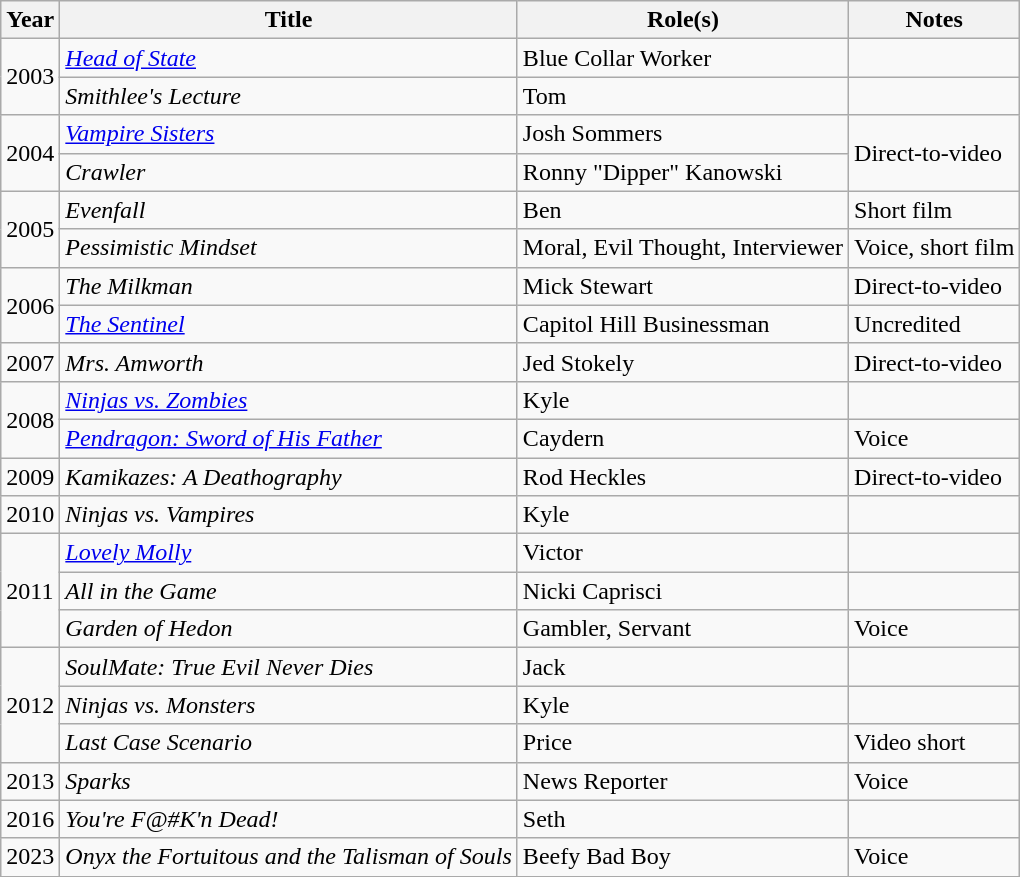<table class = "wikitable sortable">
<tr>
<th>Year</th>
<th>Title</th>
<th>Role(s)</th>
<th class = "unsortable">Notes</th>
</tr>
<tr>
<td rowspan="2">2003</td>
<td><em><a href='#'>Head of State</a></em></td>
<td>Blue Collar Worker</td>
<td></td>
</tr>
<tr>
<td><em>Smithlee's Lecture</em></td>
<td>Tom</td>
<td></td>
</tr>
<tr>
<td rowspan="2">2004</td>
<td><em><a href='#'>Vampire Sisters</a></em></td>
<td>Josh Sommers</td>
<td rowspan="2">Direct-to-video</td>
</tr>
<tr>
<td><em>Crawler</em></td>
<td>Ronny "Dipper" Kanowski</td>
</tr>
<tr>
<td rowspan="2">2005</td>
<td><em>Evenfall</em></td>
<td>Ben</td>
<td>Short film</td>
</tr>
<tr>
<td><em>Pessimistic Mindset</em></td>
<td>Moral, Evil Thought, Interviewer</td>
<td>Voice, short film</td>
</tr>
<tr>
<td rowspan="2">2006</td>
<td><em>The Milkman</em></td>
<td>Mick Stewart</td>
<td>Direct-to-video</td>
</tr>
<tr>
<td><em><a href='#'>The Sentinel</a></em></td>
<td>Capitol Hill Businessman</td>
<td>Uncredited</td>
</tr>
<tr>
<td>2007</td>
<td><em>Mrs. Amworth</em></td>
<td>Jed Stokely</td>
<td>Direct-to-video</td>
</tr>
<tr>
<td rowspan="2">2008</td>
<td><em><a href='#'>Ninjas vs. Zombies</a></em></td>
<td>Kyle</td>
<td></td>
</tr>
<tr>
<td><em><a href='#'>Pendragon: Sword of His Father</a></em></td>
<td>Caydern</td>
<td>Voice</td>
</tr>
<tr>
<td>2009</td>
<td><em>Kamikazes: A Deathography</em></td>
<td>Rod Heckles</td>
<td>Direct-to-video</td>
</tr>
<tr>
<td>2010</td>
<td><em>Ninjas vs. Vampires</em></td>
<td>Kyle</td>
<td></td>
</tr>
<tr>
<td rowspan="3">2011</td>
<td><em><a href='#'>Lovely Molly</a></em></td>
<td>Victor</td>
<td></td>
</tr>
<tr>
<td><em>All in the Game</em></td>
<td>Nicki Caprisci</td>
<td></td>
</tr>
<tr>
<td><em>Garden of Hedon</em></td>
<td>Gambler, Servant</td>
<td>Voice</td>
</tr>
<tr>
<td rowspan="3">2012</td>
<td><em>SoulMate: True Evil Never Dies</em></td>
<td>Jack</td>
<td></td>
</tr>
<tr>
<td><em>Ninjas vs. Monsters</em></td>
<td>Kyle</td>
<td></td>
</tr>
<tr>
<td><em>Last Case Scenario</em></td>
<td>Price</td>
<td>Video short</td>
</tr>
<tr>
<td>2013</td>
<td><em>Sparks</em></td>
<td>News Reporter</td>
<td>Voice</td>
</tr>
<tr>
<td>2016</td>
<td><em>You're F@#K'n Dead!</em></td>
<td>Seth</td>
</tr>
<tr>
<td>2023</td>
<td><em>Onyx the Fortuitous and the Talisman of Souls</em></td>
<td>Beefy Bad Boy</td>
<td>Voice</td>
</tr>
<tr>
</tr>
</table>
